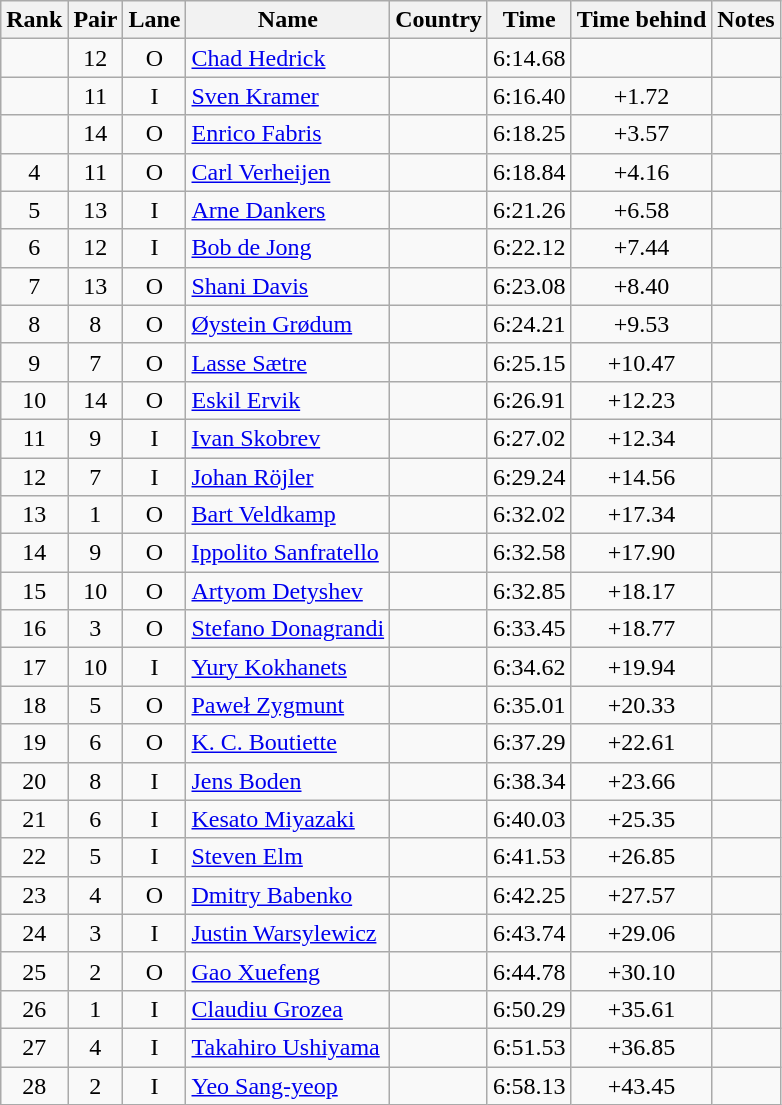<table class="wikitable sortable" style="text-align:center">
<tr>
<th>Rank</th>
<th>Pair</th>
<th>Lane</th>
<th>Name</th>
<th>Country</th>
<th>Time</th>
<th>Time behind</th>
<th>Notes</th>
</tr>
<tr>
<td></td>
<td>12</td>
<td>O</td>
<td align="left"><a href='#'>Chad Hedrick</a></td>
<td align="left"></td>
<td>6:14.68</td>
<td></td>
<td></td>
</tr>
<tr>
<td></td>
<td>11</td>
<td>I</td>
<td align="left"><a href='#'>Sven Kramer</a></td>
<td align="left"></td>
<td>6:16.40</td>
<td>+1.72</td>
<td></td>
</tr>
<tr>
<td></td>
<td>14</td>
<td>O</td>
<td align="left"><a href='#'>Enrico Fabris</a></td>
<td align="left"></td>
<td>6:18.25</td>
<td>+3.57</td>
<td></td>
</tr>
<tr>
<td>4</td>
<td>11</td>
<td>O</td>
<td align="left"><a href='#'>Carl Verheijen</a></td>
<td align="left"></td>
<td>6:18.84</td>
<td>+4.16</td>
<td></td>
</tr>
<tr>
<td>5</td>
<td>13</td>
<td>I</td>
<td align="left"><a href='#'>Arne Dankers</a></td>
<td align="left"></td>
<td>6:21.26</td>
<td>+6.58</td>
<td></td>
</tr>
<tr>
<td>6</td>
<td>12</td>
<td>I</td>
<td align="left"><a href='#'>Bob de Jong</a></td>
<td align="left"></td>
<td>6:22.12</td>
<td>+7.44</td>
<td></td>
</tr>
<tr>
<td>7</td>
<td>13</td>
<td>O</td>
<td align="left"><a href='#'>Shani Davis</a></td>
<td align="left"></td>
<td>6:23.08</td>
<td>+8.40</td>
<td></td>
</tr>
<tr>
<td>8</td>
<td>8</td>
<td>O</td>
<td align="left"><a href='#'>Øystein Grødum</a></td>
<td align="left"></td>
<td>6:24.21</td>
<td>+9.53</td>
<td></td>
</tr>
<tr>
<td>9</td>
<td>7</td>
<td>O</td>
<td align="left"><a href='#'>Lasse Sætre</a></td>
<td align="left"></td>
<td>6:25.15</td>
<td>+10.47</td>
<td></td>
</tr>
<tr>
<td>10</td>
<td>14</td>
<td>O</td>
<td align="left"><a href='#'>Eskil Ervik</a></td>
<td align="left"></td>
<td>6:26.91</td>
<td>+12.23</td>
<td></td>
</tr>
<tr>
<td>11</td>
<td>9</td>
<td>I</td>
<td align="left"><a href='#'>Ivan Skobrev</a></td>
<td align="left"></td>
<td>6:27.02</td>
<td>+12.34</td>
<td></td>
</tr>
<tr>
<td>12</td>
<td>7</td>
<td>I</td>
<td align="left"><a href='#'>Johan Röjler</a></td>
<td align="left"></td>
<td>6:29.24</td>
<td>+14.56</td>
<td></td>
</tr>
<tr>
<td>13</td>
<td>1</td>
<td>O</td>
<td align="left"><a href='#'>Bart Veldkamp</a></td>
<td align="left"></td>
<td>6:32.02</td>
<td>+17.34</td>
<td></td>
</tr>
<tr>
<td>14</td>
<td>9</td>
<td>O</td>
<td align="left"><a href='#'>Ippolito Sanfratello</a></td>
<td align="left"></td>
<td>6:32.58</td>
<td>+17.90</td>
<td></td>
</tr>
<tr>
<td>15</td>
<td>10</td>
<td>O</td>
<td align="left"><a href='#'>Artyom Detyshev</a></td>
<td align="left"></td>
<td>6:32.85</td>
<td>+18.17</td>
<td></td>
</tr>
<tr>
<td>16</td>
<td>3</td>
<td>O</td>
<td align="left"><a href='#'>Stefano Donagrandi</a></td>
<td align="left"></td>
<td>6:33.45</td>
<td>+18.77</td>
<td></td>
</tr>
<tr>
<td>17</td>
<td>10</td>
<td>I</td>
<td align="left"><a href='#'>Yury Kokhanets</a></td>
<td align="left"></td>
<td>6:34.62</td>
<td>+19.94</td>
<td></td>
</tr>
<tr>
<td>18</td>
<td>5</td>
<td>O</td>
<td align="left"><a href='#'>Paweł Zygmunt</a></td>
<td align="left"></td>
<td>6:35.01</td>
<td>+20.33</td>
<td></td>
</tr>
<tr>
<td>19</td>
<td>6</td>
<td>O</td>
<td align="left"><a href='#'>K. C. Boutiette</a></td>
<td align="left"></td>
<td>6:37.29</td>
<td>+22.61</td>
<td></td>
</tr>
<tr>
<td>20</td>
<td>8</td>
<td>I</td>
<td align="left"><a href='#'>Jens Boden</a></td>
<td align="left"></td>
<td>6:38.34</td>
<td>+23.66</td>
<td></td>
</tr>
<tr>
<td>21</td>
<td>6</td>
<td>I</td>
<td align="left"><a href='#'>Kesato Miyazaki</a></td>
<td align="left"></td>
<td>6:40.03</td>
<td>+25.35</td>
<td></td>
</tr>
<tr>
<td>22</td>
<td>5</td>
<td>I</td>
<td align="left"><a href='#'>Steven Elm</a></td>
<td align="left"></td>
<td>6:41.53</td>
<td>+26.85</td>
<td></td>
</tr>
<tr>
<td>23</td>
<td>4</td>
<td>O</td>
<td align="left"><a href='#'>Dmitry Babenko</a></td>
<td align="left"></td>
<td>6:42.25</td>
<td>+27.57</td>
<td></td>
</tr>
<tr>
<td>24</td>
<td>3</td>
<td>I</td>
<td align="left"><a href='#'>Justin Warsylewicz</a></td>
<td align="left"></td>
<td>6:43.74</td>
<td>+29.06</td>
<td></td>
</tr>
<tr>
<td>25</td>
<td>2</td>
<td>O</td>
<td align="left"><a href='#'>Gao Xuefeng</a></td>
<td align="left"></td>
<td>6:44.78</td>
<td>+30.10</td>
<td></td>
</tr>
<tr>
<td>26</td>
<td>1</td>
<td>I</td>
<td align="left"><a href='#'>Claudiu Grozea</a></td>
<td align="left"></td>
<td>6:50.29</td>
<td>+35.61</td>
<td></td>
</tr>
<tr>
<td>27</td>
<td>4</td>
<td>I</td>
<td align="left"><a href='#'>Takahiro Ushiyama</a></td>
<td align="left"></td>
<td>6:51.53</td>
<td>+36.85</td>
<td></td>
</tr>
<tr>
<td>28</td>
<td>2</td>
<td>I</td>
<td align="left"><a href='#'>Yeo Sang-yeop</a></td>
<td align="left"></td>
<td>6:58.13</td>
<td>+43.45</td>
<td></td>
</tr>
</table>
